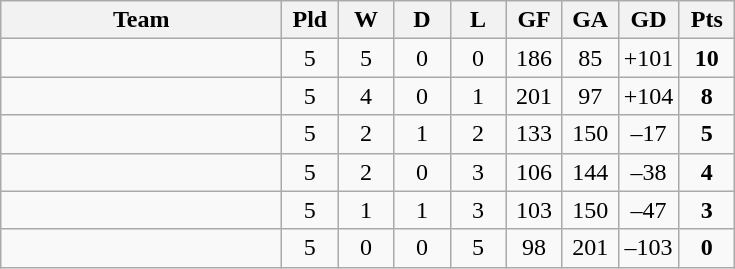<table class="wikitable" style="text-align: center;">
<tr>
<th width="180">Team</th>
<th width="30">Pld</th>
<th width="30">W</th>
<th width="30">D</th>
<th width="30">L</th>
<th width="30">GF</th>
<th width="30">GA</th>
<th width="30">GD</th>
<th width="30">Pts</th>
</tr>
<tr>
<td align="left"></td>
<td>5</td>
<td>5</td>
<td>0</td>
<td>0</td>
<td>186</td>
<td>85</td>
<td>+101</td>
<td><strong>10</strong></td>
</tr>
<tr>
<td align="left"></td>
<td>5</td>
<td>4</td>
<td>0</td>
<td>1</td>
<td>201</td>
<td>97</td>
<td>+104</td>
<td><strong>8</strong></td>
</tr>
<tr>
<td align="left"></td>
<td>5</td>
<td>2</td>
<td>1</td>
<td>2</td>
<td>133</td>
<td>150</td>
<td>–17</td>
<td><strong>5</strong></td>
</tr>
<tr>
<td align="left"></td>
<td>5</td>
<td>2</td>
<td>0</td>
<td>3</td>
<td>106</td>
<td>144</td>
<td>–38</td>
<td><strong>4</strong></td>
</tr>
<tr>
<td align="left"></td>
<td>5</td>
<td>1</td>
<td>1</td>
<td>3</td>
<td>103</td>
<td>150</td>
<td>–47</td>
<td><strong>3</strong></td>
</tr>
<tr>
<td align="left"></td>
<td>5</td>
<td>0</td>
<td>0</td>
<td>5</td>
<td>98</td>
<td>201</td>
<td>–103</td>
<td><strong>0</strong></td>
</tr>
</table>
